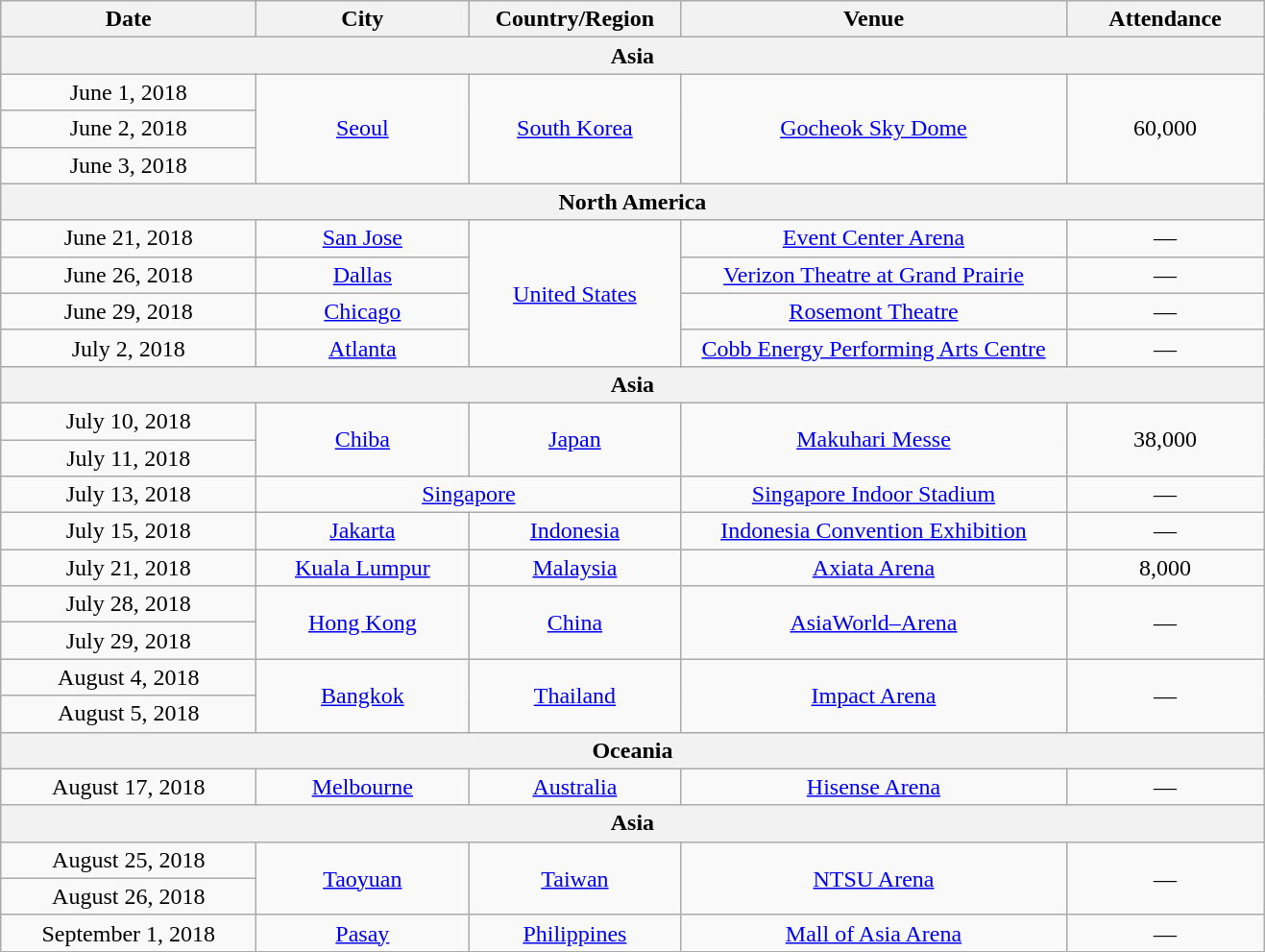<table class="wikitable" style="text-align:center;">
<tr>
<th width="170">Date</th>
<th width="140">City</th>
<th width="140">Country/Region</th>
<th width="260">Venue</th>
<th width="130">Attendance</th>
</tr>
<tr>
<th colspan="5"><strong>Asia</strong></th>
</tr>
<tr>
<td>June 1, 2018</td>
<td rowspan="3"><a href='#'>Seoul</a></td>
<td rowspan="3"><a href='#'>South Korea</a></td>
<td rowspan="3"><a href='#'>Gocheok Sky Dome</a></td>
<td rowspan="3">60,000</td>
</tr>
<tr>
<td>June 2, 2018</td>
</tr>
<tr>
<td>June 3, 2018</td>
</tr>
<tr>
<th colspan="5"><strong>North America</strong></th>
</tr>
<tr>
<td>June 21, 2018</td>
<td><a href='#'>San Jose</a></td>
<td rowspan="4"><a href='#'>United States</a></td>
<td><a href='#'>Event Center Arena</a></td>
<td>—</td>
</tr>
<tr>
<td>June 26, 2018</td>
<td><a href='#'>Dallas</a></td>
<td><a href='#'>Verizon Theatre at Grand Prairie</a></td>
<td>—</td>
</tr>
<tr>
<td>June 29, 2018</td>
<td><a href='#'>Chicago</a></td>
<td><a href='#'>Rosemont Theatre</a></td>
<td>—</td>
</tr>
<tr>
<td>July 2, 2018</td>
<td><a href='#'>Atlanta</a></td>
<td><a href='#'>Cobb Energy Performing Arts Centre</a></td>
<td>—</td>
</tr>
<tr>
<th colspan="5"><strong>Asia</strong></th>
</tr>
<tr>
<td>July 10, 2018</td>
<td rowspan="2"><a href='#'>Chiba</a></td>
<td rowspan="2"><a href='#'>Japan</a></td>
<td rowspan="2"><a href='#'>Makuhari Messe</a></td>
<td rowspan="2">38,000</td>
</tr>
<tr>
<td>July 11, 2018</td>
</tr>
<tr>
<td>July 13, 2018</td>
<td colspan="2"><a href='#'>Singapore</a></td>
<td><a href='#'>Singapore Indoor Stadium</a></td>
<td>—</td>
</tr>
<tr>
<td>July 15, 2018</td>
<td><a href='#'>Jakarta</a></td>
<td><a href='#'>Indonesia</a></td>
<td><a href='#'>Indonesia Convention Exhibition</a></td>
<td>—</td>
</tr>
<tr>
<td>July 21, 2018</td>
<td><a href='#'>Kuala Lumpur</a></td>
<td><a href='#'>Malaysia</a></td>
<td><a href='#'>Axiata Arena</a></td>
<td>8,000</td>
</tr>
<tr>
<td>July 28, 2018</td>
<td rowspan="2"><a href='#'>Hong Kong</a></td>
<td rowspan="2"><a href='#'>China</a></td>
<td rowspan="2"><a href='#'>AsiaWorld–Arena</a></td>
<td rowspan="2">—</td>
</tr>
<tr>
<td>July 29, 2018</td>
</tr>
<tr>
<td>August 4, 2018</td>
<td rowspan="2"><a href='#'>Bangkok</a></td>
<td rowspan="2"><a href='#'>Thailand</a></td>
<td rowspan="2"><a href='#'>Impact Arena</a></td>
<td rowspan="2">—</td>
</tr>
<tr 12000>
<td>August 5, 2018</td>
</tr>
<tr 12000>
<th colspan="5"><strong>Oceania</strong></th>
</tr>
<tr>
<td>August 17, 2018</td>
<td><a href='#'>Melbourne</a></td>
<td><a href='#'>Australia</a></td>
<td><a href='#'>Hisense Arena</a></td>
<td>—</td>
</tr>
<tr>
<th colspan="5"><strong>Asia</strong></th>
</tr>
<tr>
<td>August 25, 2018</td>
<td rowspan="2"><a href='#'>Taoyuan</a></td>
<td rowspan="2"><a href='#'>Taiwan</a></td>
<td rowspan="2"><a href='#'>NTSU Arena</a></td>
<td rowspan="2">—</td>
</tr>
<tr>
<td>August 26, 2018</td>
</tr>
<tr>
<td>September 1, 2018</td>
<td><a href='#'>Pasay</a></td>
<td><a href='#'>Philippines</a></td>
<td><a href='#'>Mall of Asia Arena</a></td>
<td>—</td>
</tr>
</table>
